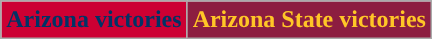<table class="wikitable" style=text-align: center;>
<tr>
<th style="background:#CC0033; color:#003366;"><strong>Arizona victories</strong></th>
<th style="background:#8C1D40; color:#FFC627;"><strong>Arizona State victories </strong></th>
</tr>
</table>
